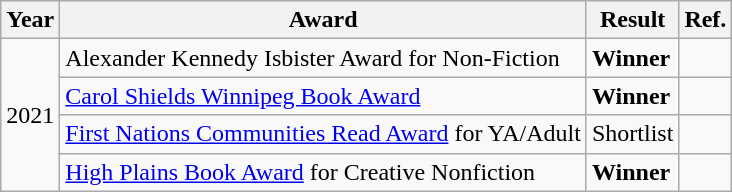<table class="wikitable sortable mw-collapsible">
<tr>
<th>Year</th>
<th>Award</th>
<th>Result</th>
<th>Ref.</th>
</tr>
<tr>
<td rowspan="4">2021</td>
<td>Alexander Kennedy Isbister Award for Non-Fiction</td>
<td><strong>Winner</strong></td>
<td></td>
</tr>
<tr>
<td><a href='#'>Carol Shields Winnipeg Book Award</a></td>
<td><strong>Winner</strong></td>
<td></td>
</tr>
<tr>
<td><a href='#'>First Nations Communities Read Award</a> for YA/Adult</td>
<td>Shortlist</td>
<td></td>
</tr>
<tr>
<td><a href='#'>High Plains Book Award</a> for Creative Nonfiction</td>
<td><strong>Winner</strong></td>
<td></td>
</tr>
</table>
